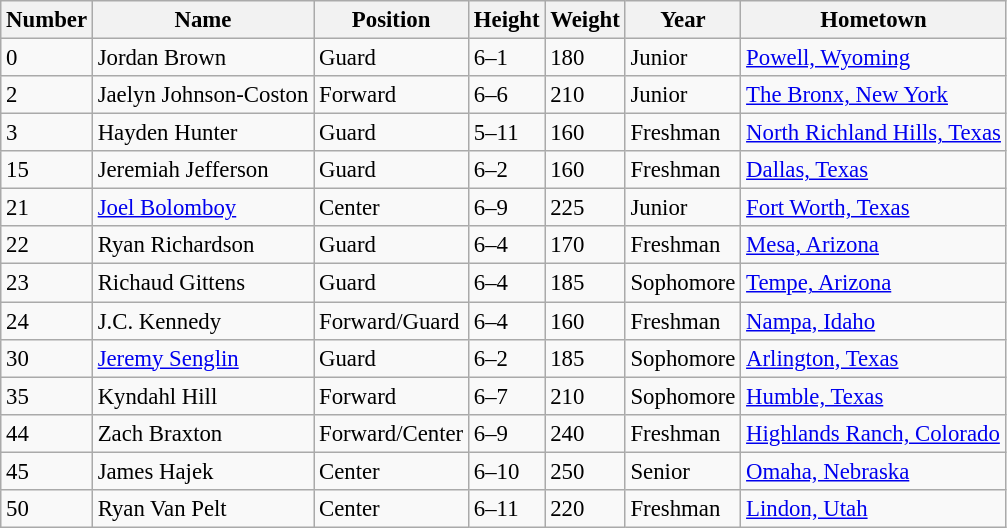<table class="wikitable sortable" style="font-size: 95%;">
<tr>
<th>Number</th>
<th>Name</th>
<th>Position</th>
<th>Height</th>
<th>Weight</th>
<th>Year</th>
<th>Hometown</th>
</tr>
<tr>
<td>0</td>
<td>Jordan Brown</td>
<td>Guard</td>
<td>6–1</td>
<td>180</td>
<td>Junior</td>
<td><a href='#'>Powell, Wyoming</a></td>
</tr>
<tr>
<td>2</td>
<td>Jaelyn Johnson-Coston</td>
<td>Forward</td>
<td>6–6</td>
<td>210</td>
<td>Junior</td>
<td><a href='#'>The Bronx, New York</a></td>
</tr>
<tr>
<td>3</td>
<td>Hayden Hunter</td>
<td>Guard</td>
<td>5–11</td>
<td>160</td>
<td>Freshman</td>
<td><a href='#'>North Richland Hills, Texas</a></td>
</tr>
<tr>
<td>15</td>
<td>Jeremiah Jefferson</td>
<td>Guard</td>
<td>6–2</td>
<td>160</td>
<td>Freshman</td>
<td><a href='#'>Dallas, Texas</a></td>
</tr>
<tr>
<td>21</td>
<td><a href='#'>Joel Bolomboy</a></td>
<td>Center</td>
<td>6–9</td>
<td>225</td>
<td>Junior</td>
<td><a href='#'>Fort Worth, Texas</a></td>
</tr>
<tr>
<td>22</td>
<td>Ryan Richardson</td>
<td>Guard</td>
<td>6–4</td>
<td>170</td>
<td>Freshman</td>
<td><a href='#'>Mesa, Arizona</a></td>
</tr>
<tr>
<td>23</td>
<td>Richaud Gittens</td>
<td>Guard</td>
<td>6–4</td>
<td>185</td>
<td>Sophomore</td>
<td><a href='#'>Tempe, Arizona</a></td>
</tr>
<tr>
<td>24</td>
<td>J.C. Kennedy</td>
<td>Forward/Guard</td>
<td>6–4</td>
<td>160</td>
<td>Freshman</td>
<td><a href='#'>Nampa, Idaho</a></td>
</tr>
<tr>
<td>30</td>
<td><a href='#'>Jeremy Senglin</a></td>
<td>Guard</td>
<td>6–2</td>
<td>185</td>
<td>Sophomore</td>
<td><a href='#'>Arlington, Texas</a></td>
</tr>
<tr>
<td>35</td>
<td>Kyndahl Hill</td>
<td>Forward</td>
<td>6–7</td>
<td>210</td>
<td>Sophomore</td>
<td><a href='#'>Humble, Texas</a></td>
</tr>
<tr>
<td>44</td>
<td>Zach Braxton</td>
<td>Forward/Center</td>
<td>6–9</td>
<td>240</td>
<td>Freshman</td>
<td><a href='#'>Highlands Ranch, Colorado</a></td>
</tr>
<tr>
<td>45</td>
<td>James Hajek</td>
<td>Center</td>
<td>6–10</td>
<td>250</td>
<td>Senior</td>
<td><a href='#'>Omaha, Nebraska</a></td>
</tr>
<tr>
<td>50</td>
<td>Ryan Van Pelt</td>
<td>Center</td>
<td>6–11</td>
<td>220</td>
<td>Freshman</td>
<td><a href='#'>Lindon, Utah</a></td>
</tr>
</table>
